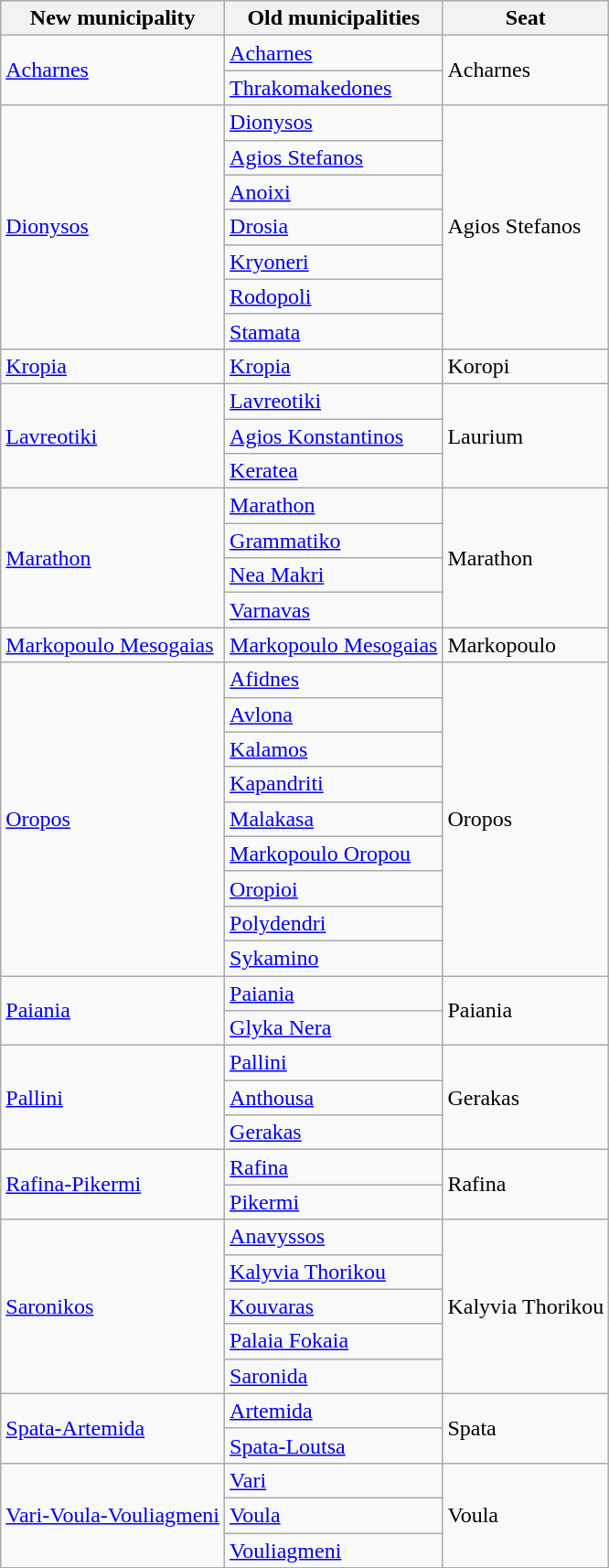<table class="wikitable">
<tr>
<th>New municipality</th>
<th>Old municipalities</th>
<th>Seat</th>
</tr>
<tr>
<td rowspan=2><a href='#'>Acharnes</a></td>
<td><a href='#'>Acharnes</a></td>
<td rowspan=2>Acharnes</td>
</tr>
<tr>
<td><a href='#'>Thrakomakedones</a></td>
</tr>
<tr>
<td rowspan=7><a href='#'>Dionysos</a></td>
<td><a href='#'>Dionysos</a></td>
<td rowspan=7>Agios Stefanos</td>
</tr>
<tr>
<td><a href='#'>Agios Stefanos</a></td>
</tr>
<tr>
<td><a href='#'>Anoixi</a></td>
</tr>
<tr>
<td><a href='#'>Drosia</a></td>
</tr>
<tr>
<td><a href='#'>Kryoneri</a></td>
</tr>
<tr>
<td><a href='#'>Rodopoli</a></td>
</tr>
<tr>
<td><a href='#'>Stamata</a></td>
</tr>
<tr>
<td><a href='#'>Kropia</a></td>
<td><a href='#'>Kropia</a></td>
<td>Koropi</td>
</tr>
<tr>
<td rowspan=3><a href='#'>Lavreotiki</a></td>
<td><a href='#'>Lavreotiki</a></td>
<td rowspan=3>Laurium</td>
</tr>
<tr>
<td><a href='#'>Agios Konstantinos</a></td>
</tr>
<tr>
<td><a href='#'>Keratea</a></td>
</tr>
<tr>
<td rowspan=4><a href='#'>Marathon</a></td>
<td><a href='#'>Marathon</a></td>
<td rowspan=4>Marathon</td>
</tr>
<tr>
<td><a href='#'>Grammatiko</a></td>
</tr>
<tr>
<td><a href='#'>Nea Makri</a></td>
</tr>
<tr>
<td><a href='#'>Varnavas</a></td>
</tr>
<tr>
<td><a href='#'>Markopoulo Mesogaias</a></td>
<td><a href='#'>Markopoulo Mesogaias</a></td>
<td>Markopoulo</td>
</tr>
<tr>
<td rowspan=9><a href='#'>Oropos</a></td>
<td><a href='#'>Afidnes</a></td>
<td rowspan=9>Oropos</td>
</tr>
<tr>
<td><a href='#'>Avlona</a></td>
</tr>
<tr>
<td><a href='#'>Kalamos</a></td>
</tr>
<tr>
<td><a href='#'>Kapandriti</a></td>
</tr>
<tr>
<td><a href='#'>Malakasa</a></td>
</tr>
<tr>
<td><a href='#'>Markopoulo Oropou</a></td>
</tr>
<tr>
<td><a href='#'>Oropioi</a></td>
</tr>
<tr>
<td><a href='#'>Polydendri</a></td>
</tr>
<tr>
<td><a href='#'>Sykamino</a></td>
</tr>
<tr>
<td rowspan=2><a href='#'>Paiania</a></td>
<td><a href='#'>Paiania</a></td>
<td rowspan=2>Paiania</td>
</tr>
<tr>
<td><a href='#'>Glyka Nera</a></td>
</tr>
<tr>
<td rowspan=3><a href='#'>Pallini</a></td>
<td><a href='#'>Pallini</a></td>
<td rowspan=3>Gerakas</td>
</tr>
<tr>
<td><a href='#'>Anthousa</a></td>
</tr>
<tr>
<td><a href='#'>Gerakas</a></td>
</tr>
<tr>
<td rowspan=2><a href='#'>Rafina-Pikermi</a></td>
<td><a href='#'>Rafina</a></td>
<td rowspan=2>Rafina</td>
</tr>
<tr>
<td><a href='#'>Pikermi</a></td>
</tr>
<tr>
<td rowspan=5><a href='#'>Saronikos</a></td>
<td><a href='#'>Anavyssos</a></td>
<td rowspan=5>Kalyvia Thorikou</td>
</tr>
<tr>
<td><a href='#'>Kalyvia Thorikou</a></td>
</tr>
<tr>
<td><a href='#'>Kouvaras</a></td>
</tr>
<tr>
<td><a href='#'>Palaia Fokaia</a></td>
</tr>
<tr>
<td><a href='#'>Saronida</a></td>
</tr>
<tr>
<td rowspan=2><a href='#'>Spata-Artemida</a></td>
<td><a href='#'>Artemida</a></td>
<td rowspan=2>Spata</td>
</tr>
<tr>
<td><a href='#'>Spata-Loutsa</a></td>
</tr>
<tr>
<td rowspan=3><a href='#'>Vari-Voula-Vouliagmeni</a></td>
<td><a href='#'>Vari</a></td>
<td rowspan=3>Voula</td>
</tr>
<tr>
<td><a href='#'>Voula</a></td>
</tr>
<tr>
<td><a href='#'>Vouliagmeni</a></td>
</tr>
</table>
